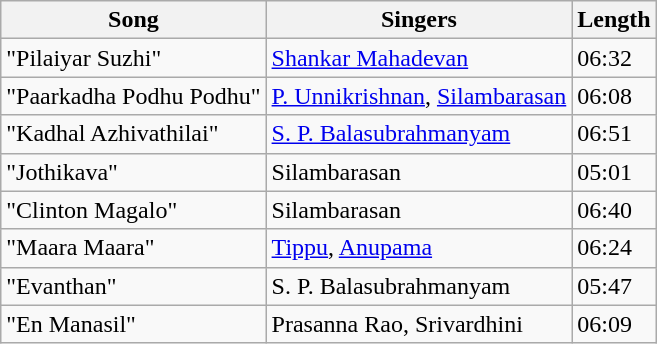<table class="wikitable">
<tr>
<th>Song</th>
<th>Singers</th>
<th>Length</th>
</tr>
<tr>
<td>"Pilaiyar Suzhi"</td>
<td><a href='#'>Shankar Mahadevan</a></td>
<td>06:32</td>
</tr>
<tr>
<td>"Paarkadha Podhu Podhu"</td>
<td><a href='#'>P. Unnikrishnan</a>, <a href='#'>Silambarasan</a></td>
<td>06:08</td>
</tr>
<tr>
<td>"Kadhal Azhivathilai"</td>
<td><a href='#'>S. P. Balasubrahmanyam</a></td>
<td>06:51</td>
</tr>
<tr>
<td>"Jothikava"</td>
<td>Silambarasan</td>
<td>05:01</td>
</tr>
<tr>
<td>"Clinton Magalo"</td>
<td>Silambarasan</td>
<td>06:40</td>
</tr>
<tr>
<td>"Maara Maara"</td>
<td><a href='#'>Tippu</a>, <a href='#'>Anupama</a></td>
<td>06:24</td>
</tr>
<tr>
<td>"Evanthan"</td>
<td>S. P. Balasubrahmanyam</td>
<td>05:47</td>
</tr>
<tr>
<td>"En Manasil"</td>
<td>Prasanna Rao, Srivardhini</td>
<td>06:09</td>
</tr>
</table>
